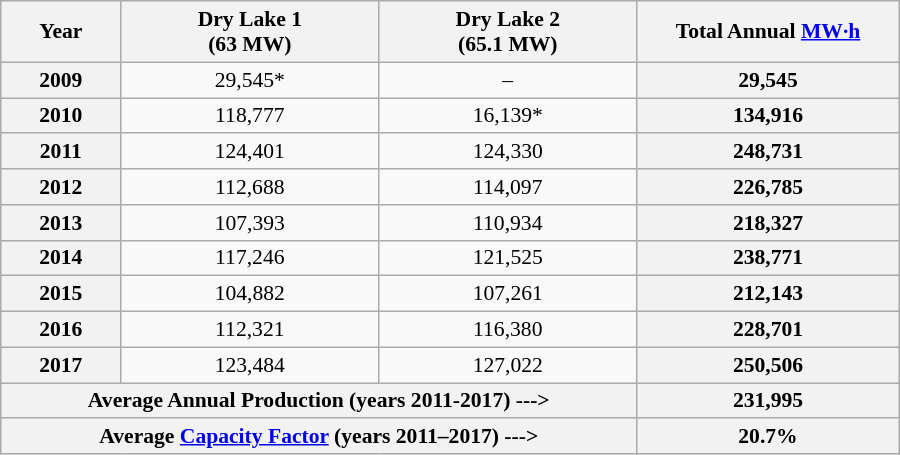<table class=wikitable style="text-align:center; font-size:0.9em; width:600px;">
<tr>
<th>Year</th>
<th>Dry Lake 1<br>(63 MW) </th>
<th>Dry Lake 2<br>(65.1 MW) </th>
<th>Total Annual <a href='#'>MW·h</a></th>
</tr>
<tr>
<th>2009</th>
<td>29,545*</td>
<td>–</td>
<th>29,545</th>
</tr>
<tr>
<th>2010</th>
<td>118,777</td>
<td>16,139*</td>
<th>134,916</th>
</tr>
<tr>
<th>2011</th>
<td>124,401</td>
<td>124,330</td>
<th>248,731</th>
</tr>
<tr>
<th>2012</th>
<td>112,688</td>
<td>114,097</td>
<th>226,785</th>
</tr>
<tr>
<th>2013</th>
<td>107,393</td>
<td>110,934</td>
<th>218,327</th>
</tr>
<tr>
<th>2014</th>
<td>117,246</td>
<td>121,525</td>
<th>238,771</th>
</tr>
<tr>
<th>2015</th>
<td>104,882</td>
<td>107,261</td>
<th>212,143</th>
</tr>
<tr>
<th>2016</th>
<td>112,321</td>
<td>116,380</td>
<th>228,701</th>
</tr>
<tr>
<th>2017</th>
<td>123,484</td>
<td>127,022</td>
<th>250,506</th>
</tr>
<tr>
<th colspan=3>Average Annual Production (years 2011-2017) ---></th>
<th>231,995</th>
</tr>
<tr>
<th colspan=3>Average <a href='#'>Capacity Factor</a> (years 2011–2017) ---></th>
<th>20.7%</th>
</tr>
</table>
